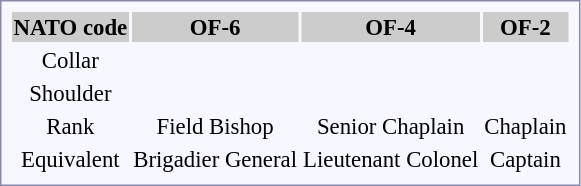<table style="border:1px solid #8888aa; background-color:#f7f8ff; padding:5px; font-size:95%; margin: 0px 12px 12px 0px; text-align:center;">
<tr style="background-color:#CCCCCC;">
<th>NATO code</th>
<th>OF-6</th>
<th>OF-4</th>
<th>OF-2</th>
</tr>
<tr>
<td>Collar</td>
<td></td>
<td></td>
<td></td>
</tr>
<tr>
<td>Shoulder</td>
<td></td>
<td></td>
<td></td>
</tr>
<tr>
<td>Rank</td>
<td>Field Bishop</td>
<td>Senior Chaplain</td>
<td>Chaplain</td>
</tr>
<tr>
<td>Equivalent</td>
<td>Brigadier General</td>
<td>Lieutenant Colonel</td>
<td>Captain</td>
</tr>
</table>
